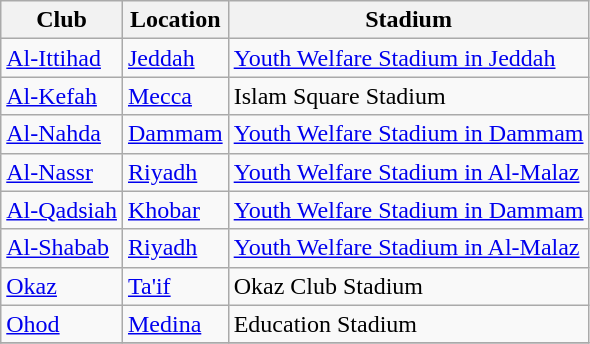<table class="wikitable sortable">
<tr>
<th>Club</th>
<th>Location</th>
<th>Stadium</th>
</tr>
<tr>
<td><a href='#'>Al-Ittihad</a></td>
<td><a href='#'>Jeddah</a></td>
<td><a href='#'>Youth Welfare Stadium in Jeddah</a></td>
</tr>
<tr>
<td><a href='#'>Al-Kefah</a></td>
<td><a href='#'>Mecca</a></td>
<td>Islam Square Stadium</td>
</tr>
<tr>
<td><a href='#'>Al-Nahda</a></td>
<td><a href='#'>Dammam</a></td>
<td><a href='#'>Youth Welfare Stadium in Dammam</a></td>
</tr>
<tr>
<td><a href='#'>Al-Nassr</a></td>
<td><a href='#'>Riyadh</a></td>
<td><a href='#'>Youth Welfare Stadium in Al-Malaz</a></td>
</tr>
<tr>
<td><a href='#'>Al-Qadsiah</a></td>
<td><a href='#'>Khobar</a></td>
<td><a href='#'>Youth Welfare Stadium in Dammam</a></td>
</tr>
<tr>
<td><a href='#'>Al-Shabab</a></td>
<td><a href='#'>Riyadh</a></td>
<td><a href='#'>Youth Welfare Stadium in Al-Malaz</a></td>
</tr>
<tr>
<td><a href='#'>Okaz</a></td>
<td><a href='#'>Ta'if</a></td>
<td>Okaz Club Stadium</td>
</tr>
<tr>
<td><a href='#'>Ohod</a></td>
<td><a href='#'>Medina</a></td>
<td>Education Stadium</td>
</tr>
<tr>
</tr>
</table>
